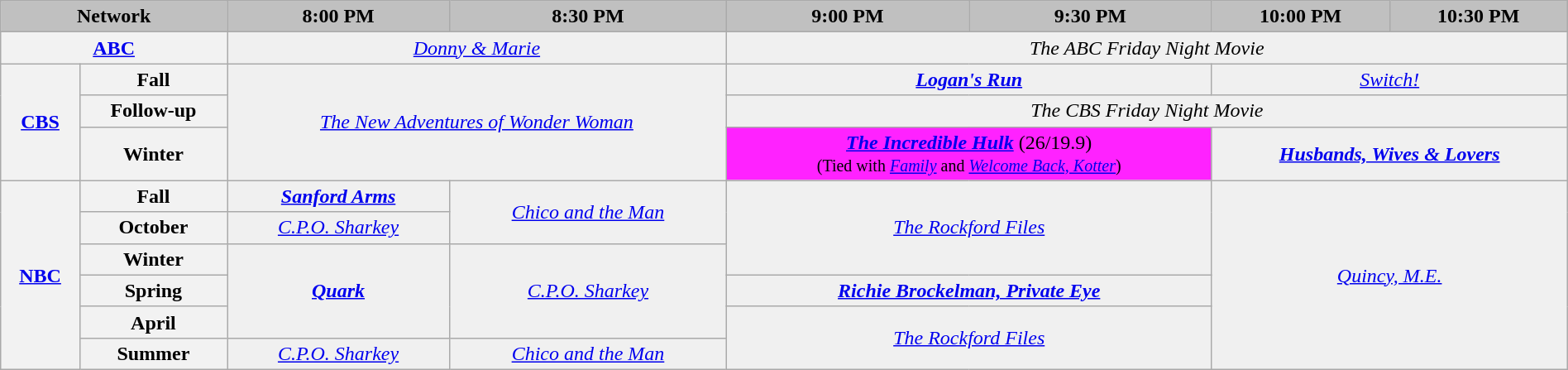<table class="wikitable plainrowheaders" style="width:100%; margin:auto; text-align:center;">
<tr>
<th colspan="2" style="background-color:#C0C0C0;text-align:center">Network</th>
<th style="background-color:#C0C0C0;text-align:center">8:00 PM</th>
<th style="background-color:#C0C0C0;text-align:center">8:30 PM</th>
<th style="background-color:#C0C0C0;text-align:center">9:00 PM</th>
<th style="background-color:#C0C0C0;text-align:center">9:30 PM</th>
<th style="background-color:#C0C0C0;text-align:center">10:00 PM</th>
<th style="background-color:#C0C0C0;text-align:center">10:30 PM</th>
</tr>
<tr>
<th bgcolor="#C0C0C0" colspan="2"><a href='#'>ABC</a></th>
<td bgcolor="#F0F0F0" colspan="2"><em><a href='#'>Donny & Marie</a></em></td>
<td bgcolor="#F0F0F0" colspan="4"><em>The ABC Friday Night Movie</em></td>
</tr>
<tr>
<th bgcolor="#C0C0C0" rowspan="3"><a href='#'>CBS</a></th>
<th>Fall</th>
<td bgcolor="#F0F0F0" colspan="2" rowspan="3"><em><a href='#'>The New Adventures of Wonder Woman</a></em></td>
<td bgcolor="#F0F0F0" colspan="2"><strong><em><a href='#'>Logan's Run</a></em></strong></td>
<td bgcolor="#F0F0F0" colspan="2"><em><a href='#'>Switch!</a></em></td>
</tr>
<tr>
<th>Follow-up</th>
<td bgcolor="#F0F0F0" colspan="4"><em>The CBS Friday Night Movie</em></td>
</tr>
<tr>
<th>Winter</th>
<td bgcolor="#FF22FF" colspan="2"><strong><em><a href='#'>The Incredible Hulk</a></em></strong> (26/19.9)<br><small>(Tied with <em><a href='#'>Family</a></em> and <em><a href='#'>Welcome Back, Kotter</a></em>)</small></td>
<td bgcolor="#F0F0F0" colspan="2"><strong><em><a href='#'>Husbands, Wives & Lovers</a></em></strong></td>
</tr>
<tr>
<th rowspan="6" bgcolor="#C0C0C0"><a href='#'>NBC</a></th>
<th>Fall</th>
<td bgcolor="#F0F0F0"><strong><em><a href='#'>Sanford Arms</a></em></strong></td>
<td bgcolor="#F0F0F0" rowspan="2"><em><a href='#'>Chico and the Man</a></em></td>
<td colspan="2" rowspan="3" bgcolor="#F0F0F0"><em><a href='#'>The Rockford Files</a></em></td>
<td colspan="2" rowspan="6" bgcolor="#F0F0F0"><em><a href='#'>Quincy, M.E.</a></em></td>
</tr>
<tr>
<th>October</th>
<td bgcolor="#F0F0F0"><em><a href='#'>C.P.O. Sharkey</a></em></td>
</tr>
<tr>
<th>Winter</th>
<td rowspan="3" bgcolor="#F0F0F0"><strong><em><a href='#'>Quark</a></em></strong></td>
<td rowspan="3" bgcolor="#F0F0F0"><em><a href='#'>C.P.O. Sharkey</a></em></td>
</tr>
<tr>
<th>Spring</th>
<td colspan="2" bgcolor="#F0F0F0"><strong><em><a href='#'>Richie Brockelman, Private Eye</a></em></strong></td>
</tr>
<tr>
<th>April</th>
<td colspan="2" rowspan="2" bgcolor="#F0F0F0"><em><a href='#'>The Rockford Files</a></em></td>
</tr>
<tr>
<th>Summer</th>
<td bgcolor="#F0F0F0"><em><a href='#'>C.P.O. Sharkey</a></em></td>
<td bgcolor="#F0F0F0"><em><a href='#'>Chico and the Man</a></em></td>
</tr>
</table>
